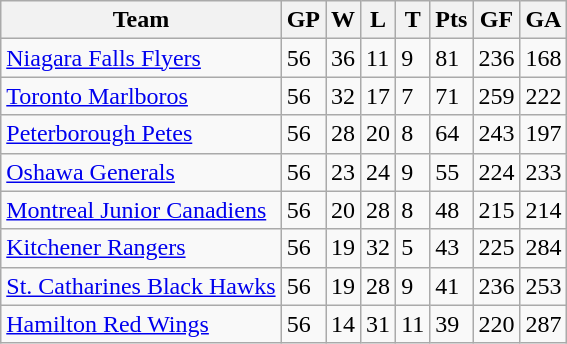<table class="wikitable">
<tr>
<th>Team</th>
<th>GP</th>
<th>W</th>
<th>L</th>
<th>T</th>
<th>Pts</th>
<th>GF</th>
<th>GA</th>
</tr>
<tr>
<td><a href='#'>Niagara Falls Flyers</a></td>
<td>56</td>
<td>36</td>
<td>11</td>
<td>9</td>
<td>81</td>
<td>236</td>
<td>168</td>
</tr>
<tr>
<td><a href='#'>Toronto Marlboros</a></td>
<td>56</td>
<td>32</td>
<td>17</td>
<td>7</td>
<td>71</td>
<td>259</td>
<td>222</td>
</tr>
<tr>
<td><a href='#'>Peterborough Petes</a></td>
<td>56</td>
<td>28</td>
<td>20</td>
<td>8</td>
<td>64</td>
<td>243</td>
<td>197</td>
</tr>
<tr>
<td><a href='#'>Oshawa Generals</a></td>
<td>56</td>
<td>23</td>
<td>24</td>
<td>9</td>
<td>55</td>
<td>224</td>
<td>233</td>
</tr>
<tr>
<td><a href='#'>Montreal Junior Canadiens</a></td>
<td>56</td>
<td>20</td>
<td>28</td>
<td>8</td>
<td>48</td>
<td>215</td>
<td>214</td>
</tr>
<tr>
<td><a href='#'>Kitchener Rangers</a></td>
<td>56</td>
<td>19</td>
<td>32</td>
<td>5</td>
<td>43</td>
<td>225</td>
<td>284</td>
</tr>
<tr>
<td><a href='#'>St. Catharines Black Hawks</a></td>
<td>56</td>
<td>19</td>
<td>28</td>
<td>9</td>
<td>41</td>
<td>236</td>
<td>253</td>
</tr>
<tr>
<td><a href='#'>Hamilton Red Wings</a></td>
<td>56</td>
<td>14</td>
<td>31</td>
<td>11</td>
<td>39</td>
<td>220</td>
<td>287</td>
</tr>
</table>
